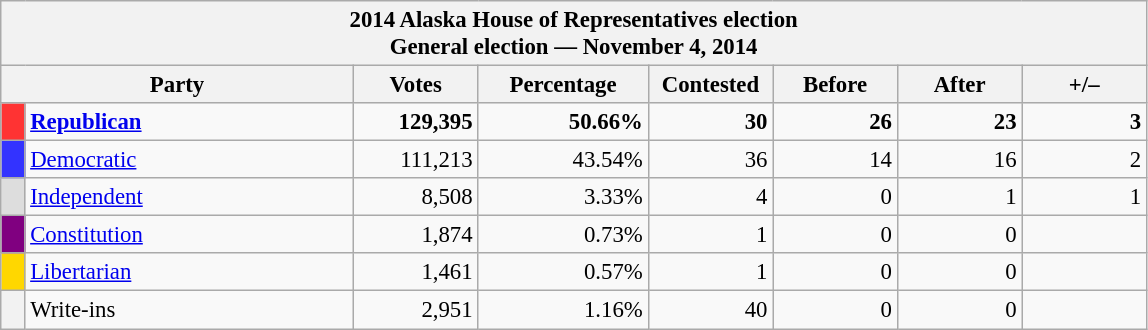<table class="wikitable" style="font-size:95%;">
<tr>
<th colspan="9">2014 Alaska House of Representatives election<br>General election — November 4, 2014</th>
</tr>
<tr>
<th colspan=2 style="width: 15em">Party</th>
<th style="width: 5em">Votes</th>
<th style="width: 7em">Percentage</th>
<th style="width: 5em">Contested</th>
<th style="width: 5em">Before</th>
<th style="width: 5em">After</th>
<th style="width: 5em">+/–</th>
</tr>
<tr>
<th style="background-color:#F33; width: 3px"></th>
<td style="width: 130px"><strong><a href='#'>Republican</a></strong></td>
<td align="right"><strong>129,395</strong></td>
<td align="right"><strong>50.66%</strong></td>
<td align="right"><strong>30</strong></td>
<td align="right"><strong>26</strong></td>
<td align="right"><strong>23</strong></td>
<td align="right"><strong> 3</strong></td>
</tr>
<tr>
<th style="background-color:#33F; width: 3px"></th>
<td style="width: 130px"><a href='#'>Democratic</a></td>
<td align="right">111,213</td>
<td align="right">43.54%</td>
<td align="right">36</td>
<td align="right">14</td>
<td align="right">16</td>
<td align="right"> 2</td>
</tr>
<tr>
<th style="background-color:#DDD; width: 3px"></th>
<td style="width: 130px"><a href='#'>Independent</a></td>
<td align="right">8,508</td>
<td align="right">3.33%</td>
<td align="right">4</td>
<td align="right">0</td>
<td align="right">1</td>
<td align="right"> 1</td>
</tr>
<tr>
<th style="background-color:#800080; width: 3px"></th>
<td style="width: 130px"><a href='#'>Constitution</a></td>
<td align="right">1,874</td>
<td align="right">0.73%</td>
<td align="right">1</td>
<td align="right">0</td>
<td align="right">0</td>
<td align="right"></td>
</tr>
<tr>
<th style="background-color:#FFD700; width: 3px"></th>
<td style="width: 130px"><a href='#'>Libertarian</a></td>
<td align="right">1,461</td>
<td align="right">0.57%</td>
<td align="right">1</td>
<td align="right">0</td>
<td align="right">0</td>
<td align="right"></td>
</tr>
<tr>
<th style="background-color:; width: 3px"></th>
<td style="width: 130px">Write-ins</td>
<td align="right">2,951</td>
<td align="right">1.16%</td>
<td align="right">40</td>
<td align="right">0</td>
<td align="right">0</td>
<td align="right"></td>
</tr>
</table>
